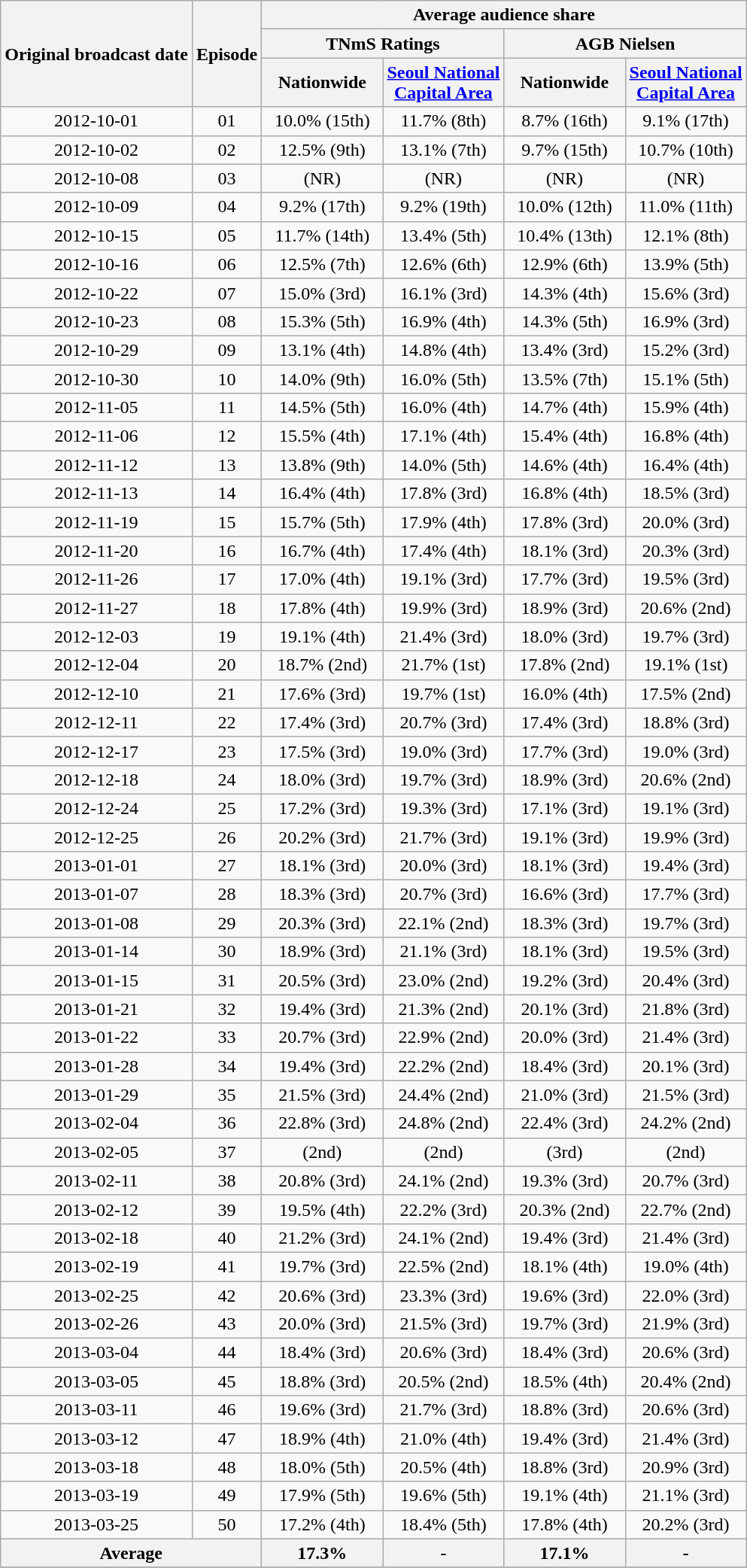<table class=wikitable style="text-align:center">
<tr>
<th rowspan="3">Original broadcast date</th>
<th rowspan="3">Episode</th>
<th colspan="4">Average audience share</th>
</tr>
<tr>
<th colspan="2">TNmS Ratings</th>
<th colspan="2">AGB Nielsen</th>
</tr>
<tr>
<th width=100>Nationwide</th>
<th width=100><a href='#'>Seoul National Capital Area</a></th>
<th width=100>Nationwide</th>
<th width=100><a href='#'>Seoul National Capital Area</a></th>
</tr>
<tr>
<td>2012-10-01</td>
<td>01</td>
<td>10.0% (15th)</td>
<td>11.7% (8th)</td>
<td>8.7% (16th)</td>
<td>9.1% (17th)</td>
</tr>
<tr>
<td>2012-10-02</td>
<td>02</td>
<td>12.5% (9th)</td>
<td>13.1% (7th)</td>
<td>9.7% (15th)</td>
<td>10.7% (10th)</td>
</tr>
<tr>
<td>2012-10-08</td>
<td>03</td>
<td> (NR)</td>
<td> (NR)</td>
<td> (NR)</td>
<td> (NR)</td>
</tr>
<tr>
<td>2012-10-09</td>
<td>04</td>
<td>9.2% (17th)</td>
<td>9.2% (19th)</td>
<td>10.0% (12th)</td>
<td>11.0% (11th)</td>
</tr>
<tr>
<td>2012-10-15</td>
<td>05</td>
<td>11.7% (14th)</td>
<td>13.4% (5th)</td>
<td>10.4% (13th)</td>
<td>12.1% (8th)</td>
</tr>
<tr>
<td>2012-10-16</td>
<td>06</td>
<td>12.5% (7th)</td>
<td>12.6% (6th)</td>
<td>12.9% (6th)</td>
<td>13.9% (5th)</td>
</tr>
<tr>
<td>2012-10-22</td>
<td>07</td>
<td>15.0% (3rd)</td>
<td>16.1% (3rd)</td>
<td>14.3% (4th)</td>
<td>15.6% (3rd)</td>
</tr>
<tr>
<td>2012-10-23</td>
<td>08</td>
<td>15.3% (5th)</td>
<td>16.9% (4th)</td>
<td>14.3% (5th)</td>
<td>16.9% (3rd)</td>
</tr>
<tr>
<td>2012-10-29</td>
<td>09</td>
<td>13.1% (4th)</td>
<td>14.8% (4th)</td>
<td>13.4% (3rd)</td>
<td>15.2% (3rd)</td>
</tr>
<tr>
<td>2012-10-30</td>
<td>10</td>
<td>14.0% (9th)</td>
<td>16.0% (5th)</td>
<td>13.5% (7th)</td>
<td>15.1% (5th)</td>
</tr>
<tr>
<td>2012-11-05</td>
<td>11</td>
<td>14.5% (5th)</td>
<td>16.0% (4th)</td>
<td>14.7% (4th)</td>
<td>15.9% (4th)</td>
</tr>
<tr>
<td>2012-11-06</td>
<td>12</td>
<td>15.5% (4th)</td>
<td>17.1% (4th)</td>
<td>15.4% (4th)</td>
<td>16.8% (4th)</td>
</tr>
<tr>
<td>2012-11-12</td>
<td>13</td>
<td>13.8% (9th)</td>
<td>14.0% (5th)</td>
<td>14.6% (4th)</td>
<td>16.4% (4th)</td>
</tr>
<tr>
<td>2012-11-13</td>
<td>14</td>
<td>16.4% (4th)</td>
<td>17.8% (3rd)</td>
<td>16.8% (4th)</td>
<td>18.5% (3rd)</td>
</tr>
<tr>
<td>2012-11-19</td>
<td>15</td>
<td>15.7% (5th)</td>
<td>17.9% (4th)</td>
<td>17.8% (3rd)</td>
<td>20.0% (3rd)</td>
</tr>
<tr>
<td>2012-11-20</td>
<td>16</td>
<td>16.7% (4th)</td>
<td>17.4% (4th)</td>
<td>18.1% (3rd)</td>
<td>20.3% (3rd)</td>
</tr>
<tr>
<td>2012-11-26</td>
<td>17</td>
<td>17.0% (4th)</td>
<td>19.1% (3rd)</td>
<td>17.7% (3rd)</td>
<td>19.5% (3rd)</td>
</tr>
<tr>
<td>2012-11-27</td>
<td>18</td>
<td>17.8% (4th)</td>
<td>19.9% (3rd)</td>
<td>18.9% (3rd)</td>
<td>20.6% (2nd)</td>
</tr>
<tr>
<td>2012-12-03</td>
<td>19</td>
<td>19.1% (4th)</td>
<td>21.4% (3rd)</td>
<td>18.0% (3rd)</td>
<td>19.7% (3rd)</td>
</tr>
<tr>
<td>2012-12-04</td>
<td>20</td>
<td>18.7% (2nd)</td>
<td>21.7% (1st)</td>
<td>17.8% (2nd)</td>
<td>19.1% (1st)</td>
</tr>
<tr>
<td>2012-12-10</td>
<td>21</td>
<td>17.6% (3rd)</td>
<td>19.7% (1st)</td>
<td>16.0% (4th)</td>
<td>17.5% (2nd)</td>
</tr>
<tr>
<td>2012-12-11</td>
<td>22</td>
<td>17.4% (3rd)</td>
<td>20.7% (3rd)</td>
<td>17.4% (3rd)</td>
<td>18.8% (3rd)</td>
</tr>
<tr>
<td>2012-12-17</td>
<td>23</td>
<td>17.5% (3rd)</td>
<td>19.0% (3rd)</td>
<td>17.7% (3rd)</td>
<td>19.0% (3rd)</td>
</tr>
<tr>
<td>2012-12-18</td>
<td>24</td>
<td>18.0% (3rd)</td>
<td>19.7% (3rd)</td>
<td>18.9% (3rd)</td>
<td>20.6% (2nd)</td>
</tr>
<tr>
<td>2012-12-24</td>
<td>25</td>
<td>17.2% (3rd)</td>
<td>19.3% (3rd)</td>
<td>17.1% (3rd)</td>
<td>19.1% (3rd)</td>
</tr>
<tr>
<td>2012-12-25</td>
<td>26</td>
<td>20.2% (3rd)</td>
<td>21.7% (3rd)</td>
<td>19.1% (3rd)</td>
<td>19.9% (3rd)</td>
</tr>
<tr>
<td>2013-01-01</td>
<td>27</td>
<td>18.1% (3rd)</td>
<td>20.0% (3rd)</td>
<td>18.1% (3rd)</td>
<td>19.4% (3rd)</td>
</tr>
<tr>
<td>2013-01-07</td>
<td>28</td>
<td>18.3% (3rd)</td>
<td>20.7% (3rd)</td>
<td>16.6% (3rd)</td>
<td>17.7% (3rd)</td>
</tr>
<tr>
<td>2013-01-08</td>
<td>29</td>
<td>20.3% (3rd)</td>
<td>22.1% (2nd)</td>
<td>18.3% (3rd)</td>
<td>19.7% (3rd)</td>
</tr>
<tr>
<td>2013-01-14</td>
<td>30</td>
<td>18.9% (3rd)</td>
<td>21.1% (3rd)</td>
<td>18.1% (3rd)</td>
<td>19.5% (3rd)</td>
</tr>
<tr>
<td>2013-01-15</td>
<td>31</td>
<td>20.5% (3rd)</td>
<td>23.0% (2nd)</td>
<td>19.2% (3rd)</td>
<td>20.4% (3rd)</td>
</tr>
<tr>
<td>2013-01-21</td>
<td>32</td>
<td>19.4% (3rd)</td>
<td>21.3% (2nd)</td>
<td>20.1% (3rd)</td>
<td>21.8% (3rd)</td>
</tr>
<tr>
<td>2013-01-22</td>
<td>33</td>
<td>20.7% (3rd)</td>
<td>22.9% (2nd)</td>
<td>20.0% (3rd)</td>
<td>21.4% (3rd)</td>
</tr>
<tr>
<td>2013-01-28</td>
<td>34</td>
<td>19.4% (3rd)</td>
<td>22.2% (2nd)</td>
<td>18.4% (3rd)</td>
<td>20.1% (3rd)</td>
</tr>
<tr>
<td>2013-01-29</td>
<td>35</td>
<td>21.5% (3rd)</td>
<td>24.4% (2nd)</td>
<td>21.0% (3rd)</td>
<td>21.5% (3rd)</td>
</tr>
<tr>
<td>2013-02-04</td>
<td>36</td>
<td>22.8% (3rd)</td>
<td>24.8% (2nd)</td>
<td>22.4% (3rd)</td>
<td>24.2% (2nd)</td>
</tr>
<tr>
<td>2013-02-05</td>
<td>37</td>
<td> (2nd)</td>
<td> (2nd)</td>
<td> (3rd)</td>
<td> (2nd)</td>
</tr>
<tr>
<td>2013-02-11</td>
<td>38</td>
<td>20.8% (3rd)</td>
<td>24.1% (2nd)</td>
<td>19.3% (3rd)</td>
<td>20.7% (3rd)</td>
</tr>
<tr>
<td>2013-02-12</td>
<td>39</td>
<td>19.5% (4th)</td>
<td>22.2% (3rd)</td>
<td>20.3% (2nd)</td>
<td>22.7% (2nd)</td>
</tr>
<tr>
<td>2013-02-18</td>
<td>40</td>
<td>21.2% (3rd)</td>
<td>24.1% (2nd)</td>
<td>19.4% (3rd)</td>
<td>21.4% (3rd)</td>
</tr>
<tr>
<td>2013-02-19</td>
<td>41</td>
<td>19.7% (3rd)</td>
<td>22.5% (2nd)</td>
<td>18.1% (4th)</td>
<td>19.0% (4th)</td>
</tr>
<tr>
<td>2013-02-25</td>
<td>42</td>
<td>20.6% (3rd)</td>
<td>23.3% (3rd)</td>
<td>19.6% (3rd)</td>
<td>22.0% (3rd)</td>
</tr>
<tr>
<td>2013-02-26</td>
<td>43</td>
<td>20.0% (3rd)</td>
<td>21.5% (3rd)</td>
<td>19.7% (3rd)</td>
<td>21.9% (3rd)</td>
</tr>
<tr>
<td>2013-03-04</td>
<td>44</td>
<td>18.4% (3rd)</td>
<td>20.6% (3rd)</td>
<td>18.4% (3rd)</td>
<td>20.6% (3rd)</td>
</tr>
<tr>
<td>2013-03-05</td>
<td>45</td>
<td>18.8% (3rd)</td>
<td>20.5% (2nd)</td>
<td>18.5% (4th)</td>
<td>20.4% (2nd)</td>
</tr>
<tr>
<td>2013-03-11</td>
<td>46</td>
<td>19.6% (3rd)</td>
<td>21.7% (3rd)</td>
<td>18.8% (3rd)</td>
<td>20.6% (3rd)</td>
</tr>
<tr>
<td>2013-03-12</td>
<td>47</td>
<td>18.9% (4th)</td>
<td>21.0% (4th)</td>
<td>19.4% (3rd)</td>
<td>21.4% (3rd)</td>
</tr>
<tr>
<td>2013-03-18</td>
<td>48</td>
<td>18.0% (5th)</td>
<td>20.5% (4th)</td>
<td>18.8% (3rd)</td>
<td>20.9% (3rd)</td>
</tr>
<tr>
<td>2013-03-19</td>
<td>49</td>
<td>17.9% (5th)</td>
<td>19.6% (5th)</td>
<td>19.1% (4th)</td>
<td>21.1% (3rd)</td>
</tr>
<tr>
<td>2013-03-25</td>
<td>50</td>
<td>17.2% (4th)</td>
<td>18.4% (5th)</td>
<td>17.8% (4th)</td>
<td>20.2% (3rd)</td>
</tr>
<tr>
<th colspan=2>Average</th>
<th>17.3%</th>
<th>-</th>
<th>17.1%</th>
<th>-</th>
</tr>
<tr>
</tr>
</table>
